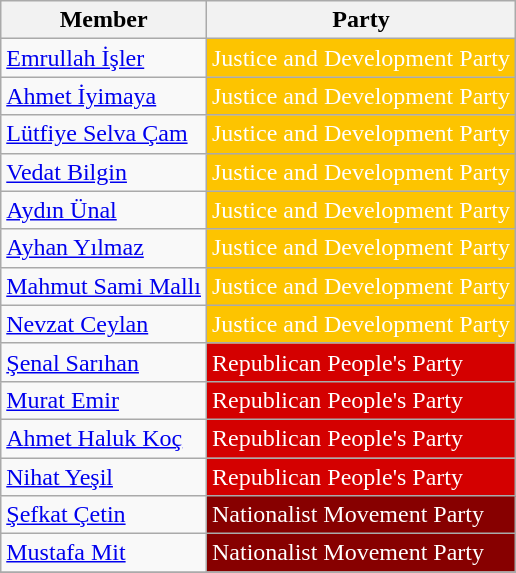<table class="wikitable">
<tr>
<th>Member</th>
<th>Party</th>
</tr>
<tr>
<td><a href='#'>Emrullah İşler</a></td>
<td style="background:#FDC400; color:white">Justice and Development Party</td>
</tr>
<tr>
<td><a href='#'>Ahmet İyimaya</a></td>
<td style="background:#FDC400; color:white">Justice and Development Party</td>
</tr>
<tr>
<td><a href='#'>Lütfiye Selva Çam</a></td>
<td style="background:#FDC400; color:white">Justice and Development Party</td>
</tr>
<tr>
<td><a href='#'>Vedat Bilgin</a></td>
<td style="background:#FDC400; color:white">Justice and Development Party</td>
</tr>
<tr>
<td><a href='#'>Aydın Ünal</a></td>
<td style="background:#FDC400; color:white">Justice and Development Party</td>
</tr>
<tr>
<td><a href='#'>Ayhan Yılmaz</a></td>
<td style="background:#FDC400; color:white">Justice and Development Party</td>
</tr>
<tr>
<td><a href='#'>Mahmut Sami Mallı</a></td>
<td style="background:#FDC400; color:white">Justice and Development Party</td>
</tr>
<tr>
<td><a href='#'>Nevzat Ceylan</a></td>
<td style="background:#FDC400; color:white">Justice and Development Party</td>
</tr>
<tr>
<td><a href='#'>Şenal Sarıhan</a></td>
<td style="background:#D40000; color:white">Republican People's Party</td>
</tr>
<tr>
<td><a href='#'>Murat Emir</a></td>
<td style="background:#D40000; color:white">Republican People's Party</td>
</tr>
<tr>
<td><a href='#'>Ahmet Haluk Koç</a></td>
<td style="background:#D40000; color:white">Republican People's Party</td>
</tr>
<tr>
<td><a href='#'>Nihat Yeşil</a></td>
<td style="background:#D40000; color:white">Republican People's Party</td>
</tr>
<tr>
<td><a href='#'>Şefkat Çetin</a></td>
<td style="background:#870000; color:white">Nationalist Movement Party</td>
</tr>
<tr>
<td><a href='#'>Mustafa Mit</a></td>
<td style="background:#870000; color:white">Nationalist Movement Party</td>
</tr>
<tr>
</tr>
</table>
